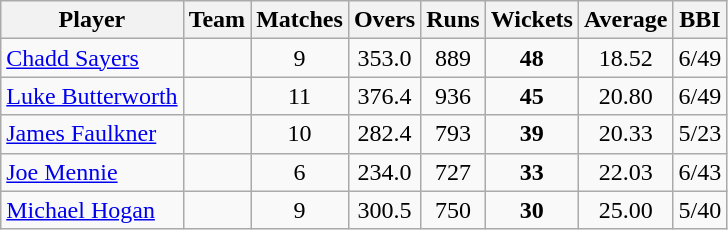<table class="wikitable" style="text-align:center;">
<tr>
<th>Player</th>
<th>Team</th>
<th>Matches</th>
<th>Overs</th>
<th>Runs</th>
<th>Wickets</th>
<th>Average</th>
<th>BBI</th>
</tr>
<tr>
<td style="text-align:left"><a href='#'>Chadd Sayers</a></td>
<td style="text-align:left"></td>
<td>9</td>
<td>353.0</td>
<td>889</td>
<td><strong>48</strong></td>
<td>18.52</td>
<td>6/49</td>
</tr>
<tr>
<td style="text-align:left"><a href='#'>Luke Butterworth</a></td>
<td style="text-align:left"></td>
<td>11</td>
<td>376.4</td>
<td>936</td>
<td><strong>45</strong></td>
<td>20.80</td>
<td>6/49</td>
</tr>
<tr>
<td style="text-align:left"><a href='#'>James Faulkner</a></td>
<td style="text-align:left"></td>
<td>10</td>
<td>282.4</td>
<td>793</td>
<td><strong>39</strong></td>
<td>20.33</td>
<td>5/23</td>
</tr>
<tr>
<td style="text-align:left"><a href='#'>Joe Mennie</a></td>
<td style="text-align:left"></td>
<td>6</td>
<td>234.0</td>
<td>727</td>
<td><strong>33</strong></td>
<td>22.03</td>
<td>6/43</td>
</tr>
<tr>
<td style="text-align:left"><a href='#'>Michael Hogan</a></td>
<td style="text-align:left"></td>
<td>9</td>
<td>300.5</td>
<td>750</td>
<td><strong>30</strong></td>
<td>25.00</td>
<td>5/40</td>
</tr>
</table>
